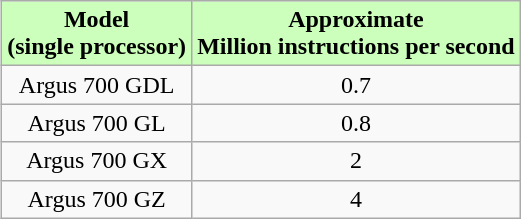<table class="wikitable"  style="text-align:center; margin-left:10px" align="right" border="1">
<tr>
<th style="background-color:#cfb">Model<br>(single processor)</th>
<th style="background-color:#cfb">Approximate<br>Million instructions per second</th>
</tr>
<tr>
<td>Argus 700 GDL</td>
<td>0.7</td>
</tr>
<tr>
<td>Argus 700 GL</td>
<td>0.8</td>
</tr>
<tr>
<td>Argus 700 GX</td>
<td>2</td>
</tr>
<tr>
<td>Argus 700 GZ</td>
<td>4</td>
</tr>
</table>
